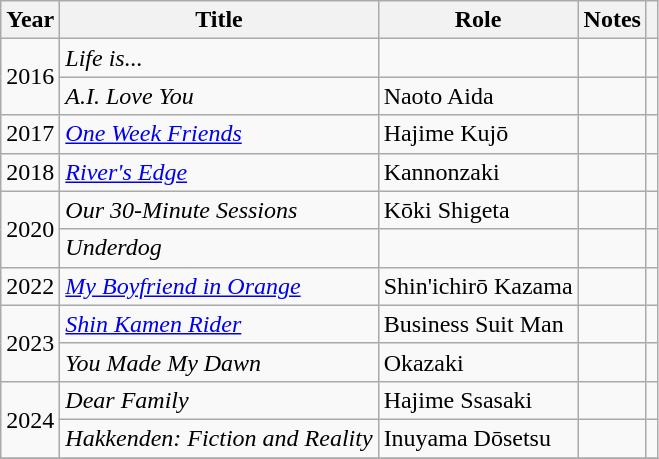<table class="wikitable sortable">
<tr>
<th>Year</th>
<th>Title</th>
<th>Role</th>
<th class="unsortable">Notes</th>
<th class="unsortable"></th>
</tr>
<tr>
<td rowspan=2>2016</td>
<td><em>Life is...</em></td>
<td></td>
<td></td>
<td></td>
</tr>
<tr>
<td><em>A.I. Love You</em></td>
<td>Naoto Aida</td>
<td></td>
<td></td>
</tr>
<tr>
<td>2017</td>
<td><em><a href='#'>One Week Friends</a></em></td>
<td>Hajime Kujō</td>
<td></td>
<td></td>
</tr>
<tr>
<td>2018</td>
<td><em><a href='#'>River's Edge</a></em></td>
<td>Kannonzaki</td>
<td></td>
<td></td>
</tr>
<tr>
<td rowspan=2>2020</td>
<td><em>Our 30-Minute Sessions</em></td>
<td>Kōki Shigeta</td>
<td></td>
<td></td>
</tr>
<tr>
<td><em>Underdog</em></td>
<td></td>
<td></td>
<td></td>
</tr>
<tr>
<td>2022</td>
<td><em><a href='#'>My Boyfriend in Orange</a></em></td>
<td>Shin'ichirō Kazama</td>
<td></td>
<td></td>
</tr>
<tr>
<td rowspan=2>2023</td>
<td><em><a href='#'>Shin Kamen Rider</a></em></td>
<td>Business Suit Man</td>
<td></td>
<td></td>
</tr>
<tr>
<td><em>You Made My Dawn</em></td>
<td>Okazaki</td>
<td></td>
<td></td>
</tr>
<tr>
<td rowspan=2>2024</td>
<td><em>Dear Family</em></td>
<td>Hajime Ssasaki</td>
<td></td>
<td></td>
</tr>
<tr>
<td><em>Hakkenden: Fiction and Reality</em></td>
<td>Inuyama Dōsetsu</td>
<td></td>
<td></td>
</tr>
<tr>
</tr>
</table>
